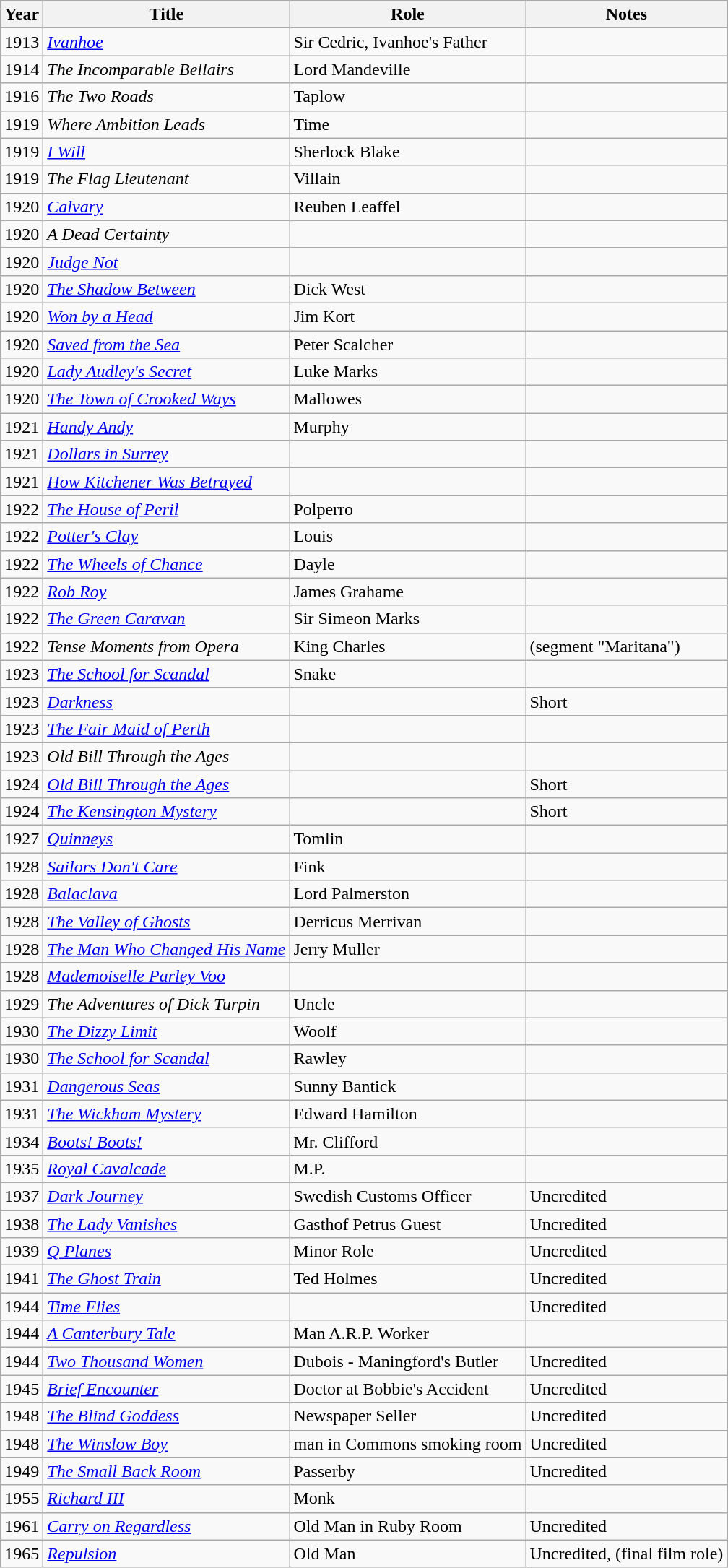<table class="wikitable">
<tr>
<th>Year</th>
<th>Title</th>
<th>Role</th>
<th>Notes</th>
</tr>
<tr>
<td>1913</td>
<td><em><a href='#'>Ivanhoe</a></em></td>
<td>Sir Cedric, Ivanhoe's Father</td>
<td></td>
</tr>
<tr>
<td>1914</td>
<td><em>The Incomparable Bellairs</em></td>
<td>Lord Mandeville</td>
<td></td>
</tr>
<tr>
<td>1916</td>
<td><em>The Two Roads</em></td>
<td>Taplow</td>
<td></td>
</tr>
<tr>
<td>1919</td>
<td><em>Where Ambition Leads</em></td>
<td>Time</td>
<td></td>
</tr>
<tr>
<td>1919</td>
<td><em><a href='#'>I Will</a></em></td>
<td>Sherlock Blake</td>
<td></td>
</tr>
<tr>
<td>1919</td>
<td><em>The Flag Lieutenant</em></td>
<td>Villain</td>
<td></td>
</tr>
<tr>
<td>1920</td>
<td><em><a href='#'>Calvary</a></em></td>
<td>Reuben Leaffel</td>
<td></td>
</tr>
<tr>
<td>1920</td>
<td><em>A Dead Certainty</em></td>
<td></td>
<td></td>
</tr>
<tr>
<td>1920</td>
<td><em><a href='#'>Judge Not</a></em></td>
<td></td>
<td></td>
</tr>
<tr>
<td>1920</td>
<td><em><a href='#'>The Shadow Between</a></em></td>
<td>Dick West</td>
<td></td>
</tr>
<tr>
<td>1920</td>
<td><em><a href='#'>Won by a Head</a></em></td>
<td>Jim Kort</td>
<td></td>
</tr>
<tr>
<td>1920</td>
<td><em><a href='#'>Saved from the Sea</a></em></td>
<td>Peter Scalcher</td>
<td></td>
</tr>
<tr>
<td>1920</td>
<td><em><a href='#'>Lady Audley's Secret</a></em></td>
<td>Luke Marks</td>
<td></td>
</tr>
<tr>
<td>1920</td>
<td><em><a href='#'>The Town of Crooked Ways</a></em></td>
<td>Mallowes</td>
<td></td>
</tr>
<tr>
<td>1921</td>
<td><em><a href='#'>Handy Andy</a></em></td>
<td>Murphy</td>
<td></td>
</tr>
<tr>
<td>1921</td>
<td><em><a href='#'>Dollars in Surrey</a></em></td>
<td></td>
<td></td>
</tr>
<tr>
<td>1921</td>
<td><em><a href='#'>How Kitchener Was Betrayed</a></em></td>
<td></td>
<td></td>
</tr>
<tr>
<td>1922</td>
<td><em><a href='#'>The House of Peril</a></em></td>
<td>Polperro</td>
<td></td>
</tr>
<tr>
<td>1922</td>
<td><em><a href='#'>Potter's Clay</a></em></td>
<td>Louis</td>
<td></td>
</tr>
<tr>
<td>1922</td>
<td><em><a href='#'>The Wheels of Chance</a></em></td>
<td>Dayle</td>
<td></td>
</tr>
<tr>
<td>1922</td>
<td><em><a href='#'>Rob Roy</a></em></td>
<td>James Grahame</td>
<td></td>
</tr>
<tr>
<td>1922</td>
<td><em><a href='#'>The Green Caravan</a></em></td>
<td>Sir Simeon Marks</td>
<td></td>
</tr>
<tr>
<td>1922</td>
<td><em>Tense Moments from Opera</em></td>
<td>King Charles</td>
<td>(segment "Maritana")</td>
</tr>
<tr>
<td>1923</td>
<td><em><a href='#'>The School for Scandal</a></em></td>
<td>Snake</td>
<td></td>
</tr>
<tr>
<td>1923</td>
<td><em><a href='#'>Darkness</a></em></td>
<td></td>
<td>Short</td>
</tr>
<tr>
<td>1923</td>
<td><em><a href='#'>The Fair Maid of Perth</a></em></td>
<td></td>
<td></td>
</tr>
<tr>
<td>1923</td>
<td><em>Old Bill Through the Ages</em></td>
<td></td>
<td></td>
</tr>
<tr>
<td>1924</td>
<td><em><a href='#'>Old Bill Through the Ages</a></em></td>
<td></td>
<td>Short</td>
</tr>
<tr>
<td>1924</td>
<td><em><a href='#'>The Kensington Mystery</a></em></td>
<td></td>
<td>Short</td>
</tr>
<tr>
<td>1927</td>
<td><em><a href='#'>Quinneys</a></em></td>
<td>Tomlin</td>
<td></td>
</tr>
<tr>
<td>1928</td>
<td><em><a href='#'>Sailors Don't Care</a></em></td>
<td>Fink</td>
<td></td>
</tr>
<tr>
<td>1928</td>
<td><em><a href='#'>Balaclava</a></em></td>
<td>Lord Palmerston</td>
<td></td>
</tr>
<tr>
<td>1928</td>
<td><em><a href='#'>The Valley of Ghosts</a></em></td>
<td>Derricus Merrivan</td>
<td></td>
</tr>
<tr>
<td>1928</td>
<td><em><a href='#'>The Man Who Changed His Name</a></em></td>
<td>Jerry Muller</td>
<td></td>
</tr>
<tr>
<td>1928</td>
<td><em><a href='#'>Mademoiselle Parley Voo</a></em></td>
<td></td>
<td></td>
</tr>
<tr>
<td>1929</td>
<td><em>The Adventures of Dick Turpin</em></td>
<td>Uncle</td>
<td></td>
</tr>
<tr>
<td>1930</td>
<td><em><a href='#'>The Dizzy Limit</a></em></td>
<td>Woolf</td>
<td></td>
</tr>
<tr>
<td>1930</td>
<td><em><a href='#'>The School for Scandal</a></em></td>
<td>Rawley</td>
<td></td>
</tr>
<tr>
<td>1931</td>
<td><em><a href='#'>Dangerous Seas</a></em></td>
<td>Sunny Bantick</td>
<td></td>
</tr>
<tr>
<td>1931</td>
<td><em><a href='#'>The Wickham Mystery</a></em></td>
<td>Edward Hamilton</td>
<td></td>
</tr>
<tr>
<td>1934</td>
<td><em><a href='#'>Boots! Boots!</a></em></td>
<td>Mr. Clifford</td>
<td></td>
</tr>
<tr>
<td>1935</td>
<td><em><a href='#'>Royal Cavalcade</a></em></td>
<td>M.P.</td>
<td></td>
</tr>
<tr>
<td>1937</td>
<td><em><a href='#'>Dark Journey</a></em></td>
<td>Swedish Customs Officer</td>
<td>Uncredited</td>
</tr>
<tr>
<td>1938</td>
<td><em><a href='#'>The Lady Vanishes</a></em></td>
<td>Gasthof Petrus Guest</td>
<td>Uncredited</td>
</tr>
<tr>
<td>1939</td>
<td><em><a href='#'>Q Planes</a></em></td>
<td>Minor Role</td>
<td>Uncredited</td>
</tr>
<tr>
<td>1941</td>
<td><em><a href='#'>The Ghost Train</a></em></td>
<td>Ted Holmes</td>
<td>Uncredited</td>
</tr>
<tr>
<td>1944</td>
<td><em><a href='#'>Time Flies</a></em></td>
<td></td>
<td>Uncredited</td>
</tr>
<tr>
<td>1944</td>
<td><em><a href='#'>A Canterbury Tale</a></em></td>
<td>Man A.R.P. Worker</td>
<td></td>
</tr>
<tr>
<td>1944</td>
<td><em><a href='#'>Two Thousand Women</a></em></td>
<td>Dubois - Maningford's Butler</td>
<td>Uncredited</td>
</tr>
<tr>
<td>1945</td>
<td><em><a href='#'>Brief Encounter</a></em></td>
<td>Doctor at Bobbie's Accident</td>
<td>Uncredited</td>
</tr>
<tr>
<td>1948</td>
<td><em><a href='#'>The Blind Goddess</a></em></td>
<td>Newspaper Seller</td>
<td>Uncredited</td>
</tr>
<tr>
<td>1948</td>
<td><em><a href='#'>The Winslow Boy</a></em></td>
<td>man in Commons smoking room</td>
<td>Uncredited</td>
</tr>
<tr>
<td>1949</td>
<td><em><a href='#'>The Small Back Room</a></em></td>
<td>Passerby</td>
<td>Uncredited</td>
</tr>
<tr>
<td>1955</td>
<td><em><a href='#'>Richard III</a></em></td>
<td>Monk</td>
<td></td>
</tr>
<tr>
<td>1961</td>
<td><em><a href='#'>Carry on Regardless</a></em></td>
<td>Old Man in Ruby Room</td>
<td>Uncredited</td>
</tr>
<tr>
<td>1965</td>
<td><em><a href='#'>Repulsion</a></em></td>
<td>Old Man</td>
<td>Uncredited, (final film role)</td>
</tr>
</table>
